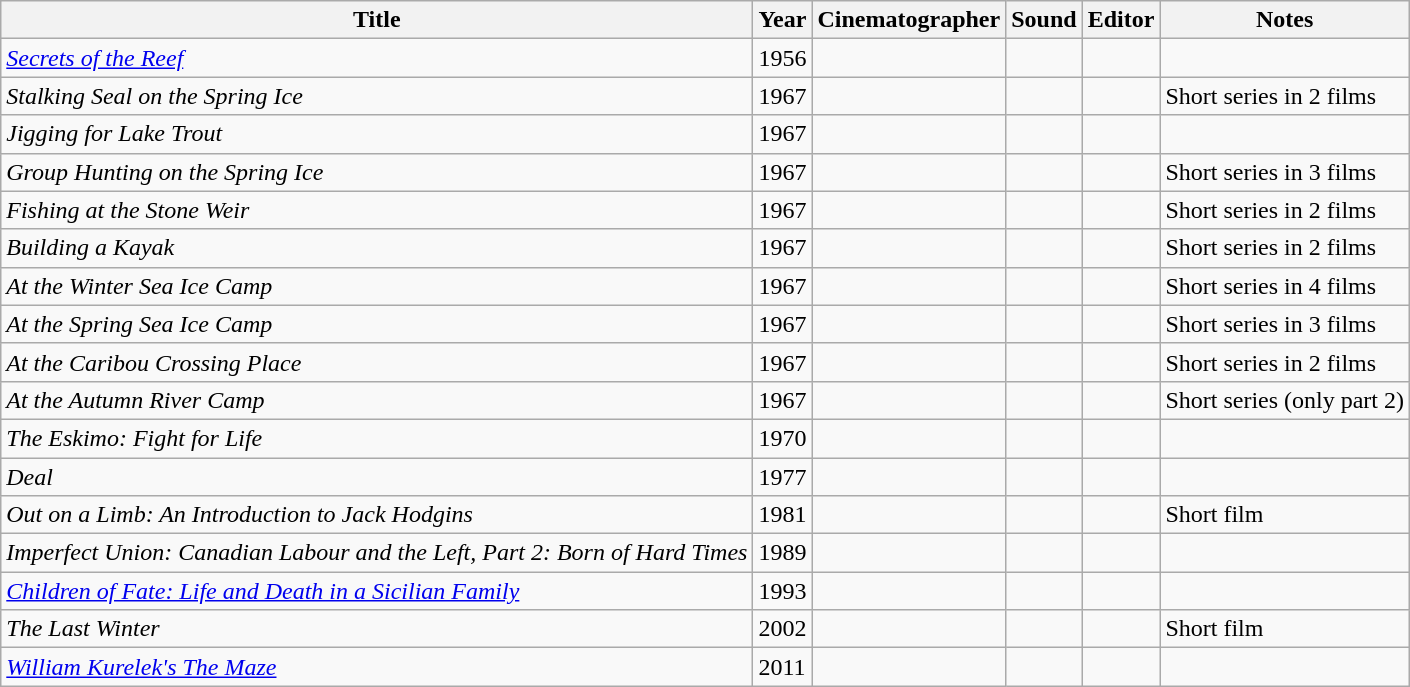<table class="wikitable">
<tr>
<th>Title</th>
<th>Year</th>
<th>Cinematographer</th>
<th>Sound</th>
<th>Editor</th>
<th>Notes</th>
</tr>
<tr>
<td><em><a href='#'>Secrets of the Reef</a></em></td>
<td>1956</td>
<td></td>
<td></td>
<td></td>
<td></td>
</tr>
<tr>
<td><em>Stalking Seal on the Spring Ice</em></td>
<td>1967</td>
<td></td>
<td></td>
<td></td>
<td>Short series in 2 films</td>
</tr>
<tr>
<td><em>Jigging for Lake Trout</em></td>
<td>1967</td>
<td></td>
<td></td>
<td></td>
<td></td>
</tr>
<tr>
<td><em>Group Hunting on the Spring Ice</em></td>
<td>1967</td>
<td></td>
<td></td>
<td></td>
<td>Short series in 3 films</td>
</tr>
<tr>
<td><em>Fishing at the Stone Weir</em></td>
<td>1967</td>
<td></td>
<td></td>
<td></td>
<td>Short series in 2 films</td>
</tr>
<tr>
<td><em>Building a Kayak</em></td>
<td>1967</td>
<td></td>
<td></td>
<td></td>
<td>Short series in 2 films</td>
</tr>
<tr>
<td><em>At the Winter Sea Ice Camp</em></td>
<td>1967</td>
<td></td>
<td></td>
<td></td>
<td>Short series in 4 films</td>
</tr>
<tr>
<td><em>At the Spring Sea Ice Camp</em></td>
<td>1967</td>
<td></td>
<td></td>
<td></td>
<td>Short series in 3 films</td>
</tr>
<tr>
<td><em>At the Caribou Crossing Place</em></td>
<td>1967</td>
<td></td>
<td></td>
<td></td>
<td>Short series in 2 films</td>
</tr>
<tr>
<td><em>At the Autumn River Camp</em></td>
<td>1967</td>
<td></td>
<td></td>
<td></td>
<td>Short series (only part 2)</td>
</tr>
<tr>
<td><em>The Eskimo: Fight for Life</em></td>
<td>1970</td>
<td></td>
<td></td>
<td></td>
<td></td>
</tr>
<tr>
<td><em>Deal</em></td>
<td>1977</td>
<td></td>
<td></td>
<td></td>
<td></td>
</tr>
<tr>
<td><em>Out on a Limb: An Introduction to Jack Hodgins</em></td>
<td>1981</td>
<td></td>
<td></td>
<td></td>
<td>Short film</td>
</tr>
<tr>
<td><em>Imperfect Union: Canadian Labour and the Left, Part 2: Born of Hard Times</em></td>
<td>1989</td>
<td></td>
<td></td>
<td></td>
<td></td>
</tr>
<tr>
<td><em><a href='#'>Children of Fate: Life and Death in a Sicilian Family</a></em></td>
<td>1993</td>
<td></td>
<td></td>
<td></td>
<td></td>
</tr>
<tr>
<td><em>The Last Winter</em></td>
<td>2002</td>
<td></td>
<td></td>
<td></td>
<td>Short film</td>
</tr>
<tr>
<td><em><a href='#'>William Kurelek's The Maze</a></em></td>
<td>2011</td>
<td></td>
<td></td>
<td></td>
<td></td>
</tr>
</table>
